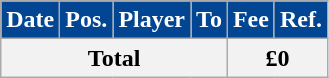<table class="wikitable plainrowheaders sortable">
<tr>
<th style="background:#014593; color:white;">Date</th>
<th style="background:#014593; color:white;">Pos.</th>
<th style="background:#014593; color:white;">Player</th>
<th style="background:#014593; color:white;">To</th>
<th style="background:#014593; color:white;">Fee</th>
<th style="background:#014593; color:white;">Ref.</th>
</tr>
<tr>
<th colspan="4">Total</th>
<th colspan="3"> £0</th>
</tr>
</table>
